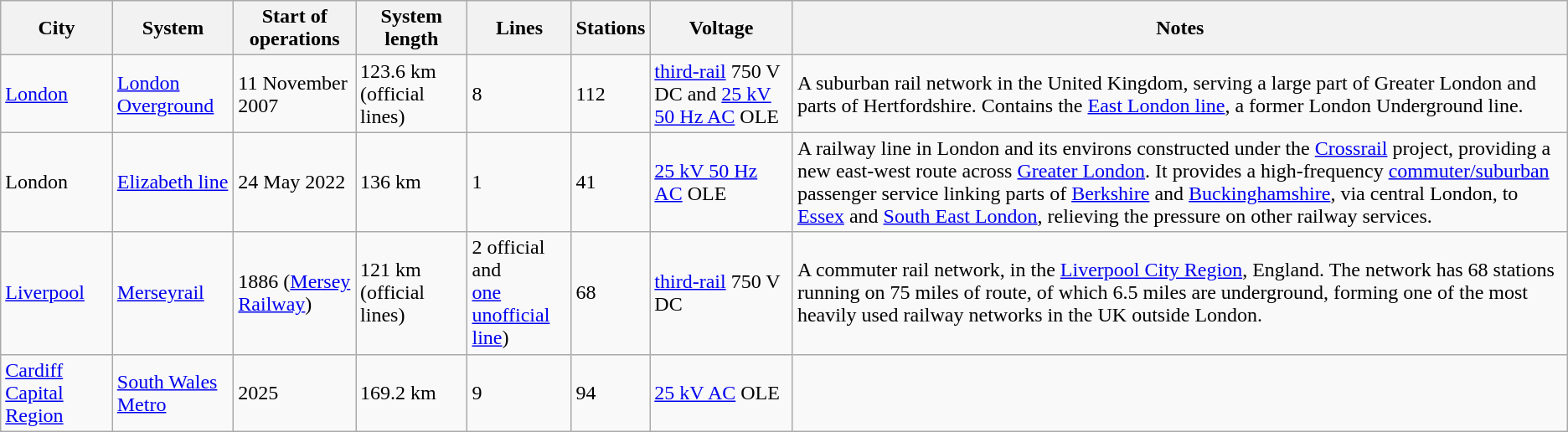<table class="wikitable sortable">
<tr>
<th>City</th>
<th>System</th>
<th>Start of operations</th>
<th>System length</th>
<th>Lines</th>
<th>Stations</th>
<th>Voltage</th>
<th class=unsortable>Notes</th>
</tr>
<tr>
<td><a href='#'>London</a></td>
<td><a href='#'>London Overground</a></td>
<td>11 November 2007</td>
<td>123.6 km (official lines)</td>
<td>8</td>
<td>112</td>
<td><a href='#'>third-rail</a> 750 V DC and <a href='#'>25 kV 50 Hz AC</a> OLE</td>
<td>A suburban rail network in the United Kingdom, serving a large part of Greater London and parts of Hertfordshire. Contains the <a href='#'>East London line</a>, a former London Underground line.</td>
</tr>
<tr>
<td>London</td>
<td><a href='#'>Elizabeth line</a></td>
<td>24 May 2022</td>
<td>136 km</td>
<td>1</td>
<td>41</td>
<td><a href='#'>25 kV 50 Hz AC</a> OLE</td>
<td>A railway line in London and its environs constructed under the <a href='#'>Crossrail</a> project, providing a new east-west route across <a href='#'>Greater London</a>. It provides a high-frequency <a href='#'>commuter/suburban</a> passenger service linking parts of <a href='#'>Berkshire</a> and <a href='#'>Buckinghamshire</a>, via central London, to <a href='#'>Essex</a> and <a href='#'>South East London</a>, relieving the pressure on other railway services.</td>
</tr>
<tr>
<td><a href='#'>Liverpool</a></td>
<td><a href='#'>Merseyrail</a></td>
<td>1886 (<a href='#'>Mersey Railway</a>)</td>
<td>121 km (official lines)</td>
<td>2 official and<br><a href='#'>one unofficial line</a>)</td>
<td>68</td>
<td><a href='#'>third-rail</a> 750 V DC</td>
<td>A commuter rail network, in the <a href='#'>Liverpool City Region</a>, England. The network has 68 stations running on 75 miles of route, of which 6.5 miles are underground, forming one of the most heavily used railway networks in the UK outside London.</td>
</tr>
<tr>
<td><a href='#'>Cardiff Capital Region</a></td>
<td><a href='#'>South Wales Metro</a></td>
<td>2025</td>
<td>169.2 km</td>
<td>9</td>
<td>94</td>
<td><a href='#'>25 kV AC</a> OLE</td>
<td></td>
</tr>
</table>
